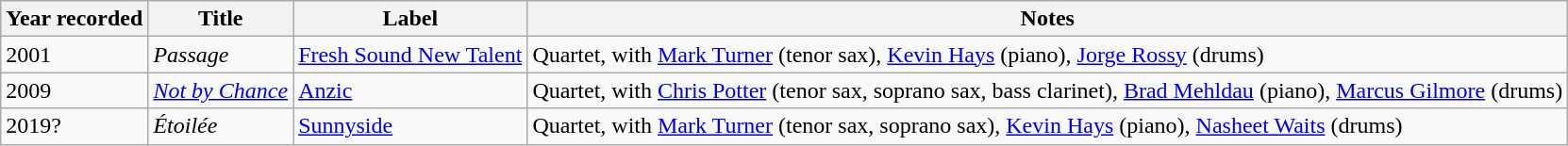<table class="wikitable sortable">
<tr>
<th>Year recorded</th>
<th>Title</th>
<th>Label</th>
<th>Notes</th>
</tr>
<tr>
<td>2001</td>
<td><em>Passage</em></td>
<td><a href='#'>Fresh Sound New Talent</a></td>
<td>Quartet, with <a href='#'>Mark Turner</a> (tenor sax), <a href='#'>Kevin Hays</a> (piano), <a href='#'>Jorge Rossy</a> (drums)</td>
</tr>
<tr>
<td>2009</td>
<td><em><a href='#'>Not by Chance</a></em></td>
<td><a href='#'>Anzic</a></td>
<td>Quartet, with <a href='#'>Chris Potter</a> (tenor sax, soprano sax, bass clarinet), <a href='#'>Brad Mehldau</a> (piano), <a href='#'>Marcus Gilmore</a> (drums)</td>
</tr>
<tr>
<td>2019?</td>
<td><em>Étoilée</em></td>
<td><a href='#'>Sunnyside</a></td>
<td>Quartet, with <a href='#'>Mark Turner</a> (tenor sax, soprano sax), <a href='#'>Kevin Hays</a> (piano), <a href='#'>Nasheet Waits</a> (drums)</td>
</tr>
</table>
